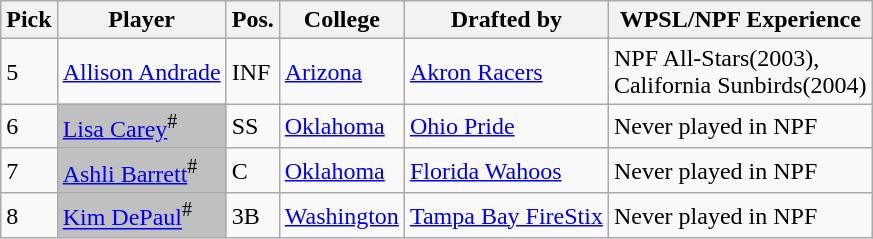<table class="wikitable">
<tr>
<th>Pick</th>
<th>Player</th>
<th>Pos.</th>
<th>College</th>
<th>Drafted by</th>
<th>WPSL/NPF Experience</th>
</tr>
<tr>
<td>5</td>
<td><a href='#'>Allison Andrade</a></td>
<td>INF</td>
<td><a href='#'>Arizona</a></td>
<td><a href='#'>Akron Racers</a></td>
<td>NPF All-Stars(2003),<br> California Sunbirds(2004)</td>
</tr>
<tr>
<td>6</td>
<td style="background:#C0C0C0;"><a href='#'>Lisa Carey</a><sup>#</sup></td>
<td>SS</td>
<td><a href='#'>Oklahoma</a></td>
<td><a href='#'>Ohio Pride</a></td>
<td>Never played in NPF</td>
</tr>
<tr>
<td>7</td>
<td style="background:#C0C0C0;"><a href='#'>Ashli Barrett</a><sup>#</sup></td>
<td>C</td>
<td><a href='#'>Oklahoma</a></td>
<td><a href='#'>Florida Wahoos</a></td>
<td>Never played in NPF</td>
</tr>
<tr>
<td>8</td>
<td style="background:#C0C0C0;"><a href='#'>Kim DePaul</a><sup>#</sup></td>
<td>3B</td>
<td><a href='#'>Washington</a></td>
<td><a href='#'>Tampa Bay FireStix</a></td>
<td>Never played in NPF</td>
</tr>
</table>
